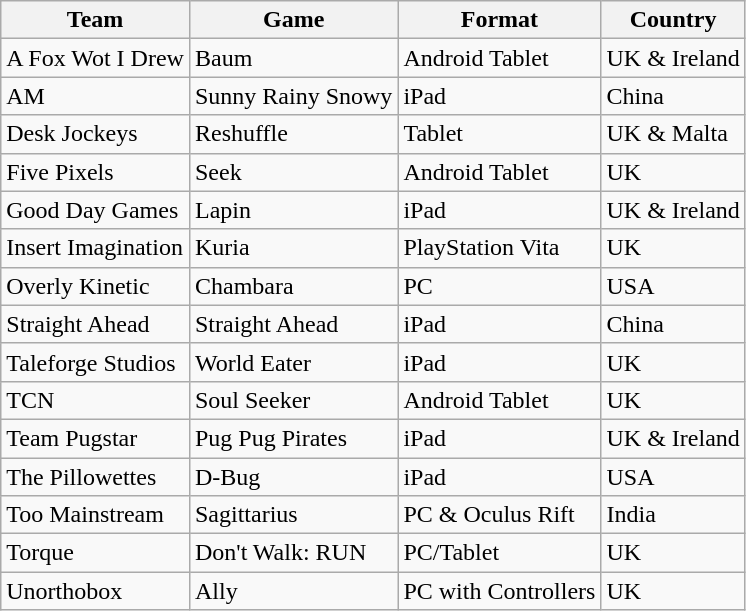<table class="wikitable">
<tr>
<th>Team</th>
<th>Game</th>
<th>Format</th>
<th>Country</th>
</tr>
<tr>
<td>A Fox Wot I Drew</td>
<td>Baum</td>
<td>Android Tablet</td>
<td>UK & Ireland</td>
</tr>
<tr>
<td>AM</td>
<td>Sunny Rainy Snowy</td>
<td>iPad</td>
<td>China</td>
</tr>
<tr>
<td>Desk Jockeys</td>
<td>Reshuffle</td>
<td>Tablet</td>
<td>UK & Malta</td>
</tr>
<tr>
<td>Five Pixels</td>
<td>Seek</td>
<td>Android Tablet</td>
<td>UK</td>
</tr>
<tr>
<td>Good Day Games</td>
<td>Lapin</td>
<td>iPad</td>
<td>UK & Ireland</td>
</tr>
<tr>
<td>Insert Imagination</td>
<td>Kuria</td>
<td>PlayStation Vita</td>
<td>UK</td>
</tr>
<tr>
<td>Overly Kinetic</td>
<td>Chambara</td>
<td>PC</td>
<td>USA</td>
</tr>
<tr>
<td>Straight Ahead</td>
<td>Straight Ahead</td>
<td>iPad</td>
<td>China</td>
</tr>
<tr>
<td>Taleforge Studios</td>
<td>World Eater</td>
<td>iPad</td>
<td>UK</td>
</tr>
<tr>
<td>TCN</td>
<td>Soul Seeker</td>
<td>Android Tablet</td>
<td>UK</td>
</tr>
<tr>
<td>Team Pugstar</td>
<td>Pug Pug Pirates</td>
<td>iPad</td>
<td>UK & Ireland</td>
</tr>
<tr>
<td>The Pillowettes</td>
<td>D-Bug</td>
<td>iPad</td>
<td>USA</td>
</tr>
<tr>
<td>Too Mainstream</td>
<td>Sagittarius</td>
<td>PC & Oculus Rift</td>
<td>India</td>
</tr>
<tr>
<td>Torque</td>
<td>Don't Walk: RUN</td>
<td>PC/Tablet</td>
<td>UK</td>
</tr>
<tr>
<td>Unorthobox</td>
<td>Ally</td>
<td>PC with Controllers</td>
<td>UK</td>
</tr>
</table>
